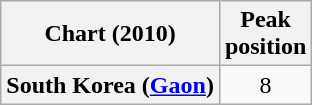<table class="wikitable plainrowheaders" style="text-align:center;">
<tr>
<th>Chart (2010)</th>
<th>Peak<br>position</th>
</tr>
<tr>
<th scope="row">South Korea (<a href='#'>Gaon</a>)</th>
<td>8</td>
</tr>
</table>
